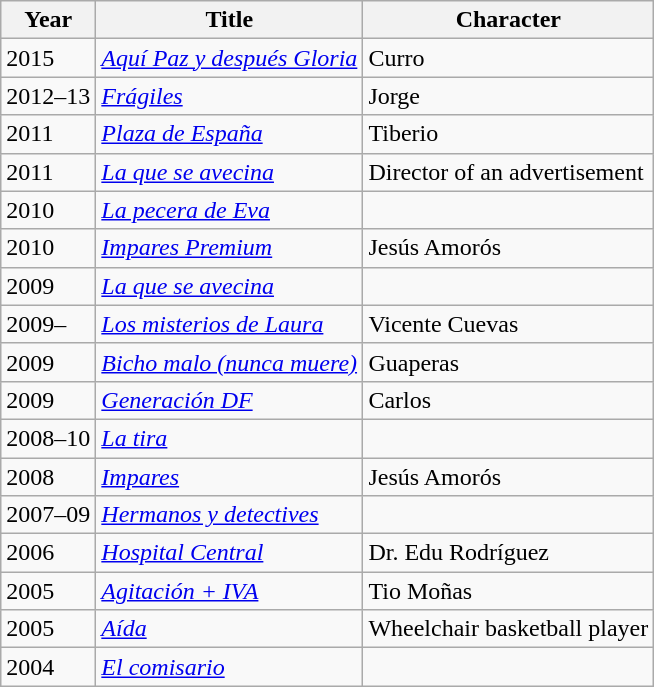<table class="wikitable">
<tr>
<th>Year</th>
<th>Title</th>
<th>Character</th>
</tr>
<tr>
<td>2015</td>
<td><em><a href='#'>Aquí Paz y después Gloria</a></em></td>
<td>Curro</td>
</tr>
<tr>
<td>2012–13</td>
<td><em><a href='#'>Frágiles</a></em></td>
<td>Jorge</td>
</tr>
<tr>
<td>2011</td>
<td><em><a href='#'>Plaza de España</a></em></td>
<td>Tiberio</td>
</tr>
<tr>
<td>2011</td>
<td><em><a href='#'>La que se avecina</a></em></td>
<td>Director of an advertisement</td>
</tr>
<tr>
<td>2010</td>
<td><em><a href='#'>La pecera de Eva</a></em></td>
<td></td>
</tr>
<tr>
<td>2010</td>
<td><em><a href='#'>Impares Premium</a></em></td>
<td>Jesús Amorós</td>
</tr>
<tr>
<td>2009</td>
<td><em><a href='#'>La que se avecina</a></em></td>
<td></td>
</tr>
<tr>
<td>2009–</td>
<td><em><a href='#'>Los misterios de Laura</a></em></td>
<td>Vicente Cuevas</td>
</tr>
<tr>
<td>2009</td>
<td><em><a href='#'>Bicho malo (nunca muere)</a></em></td>
<td>Guaperas</td>
</tr>
<tr>
<td>2009</td>
<td><em><a href='#'>Generación DF</a></em></td>
<td>Carlos</td>
</tr>
<tr>
<td>2008–10</td>
<td><em><a href='#'>La tira</a></em></td>
<td></td>
</tr>
<tr>
<td>2008</td>
<td><em><a href='#'>Impares</a></em></td>
<td>Jesús Amorós</td>
</tr>
<tr>
<td>2007–09</td>
<td><em><a href='#'>Hermanos y detectives</a></em></td>
<td></td>
</tr>
<tr>
<td>2006</td>
<td><em><a href='#'>Hospital Central</a></em></td>
<td>Dr. Edu Rodríguez</td>
</tr>
<tr>
<td>2005</td>
<td><em><a href='#'>Agitación + IVA</a></em></td>
<td>Tio Moñas</td>
</tr>
<tr>
<td>2005</td>
<td><em><a href='#'>Aída</a></em></td>
<td>Wheelchair basketball player</td>
</tr>
<tr>
<td>2004</td>
<td><em><a href='#'>El comisario</a></em></td>
<td></td>
</tr>
</table>
